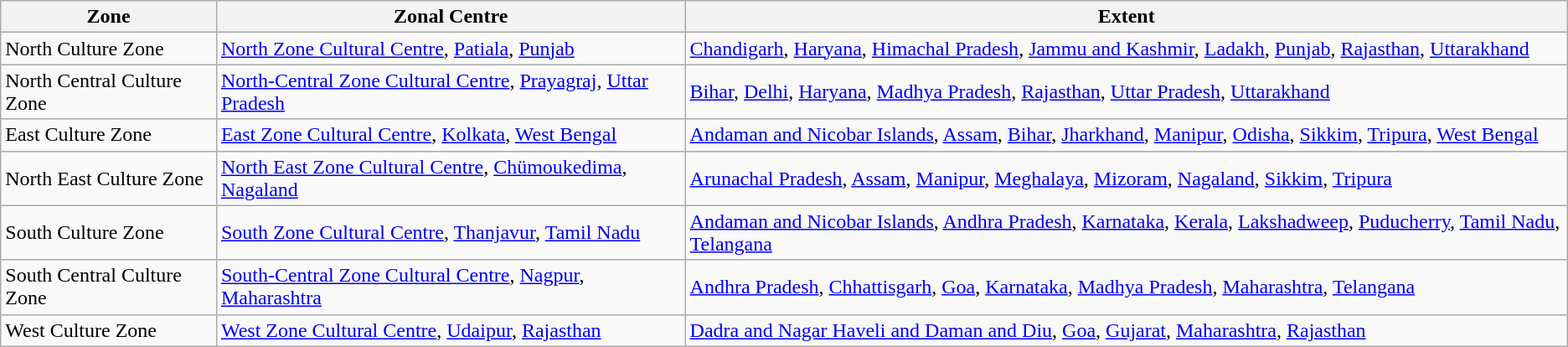<table class="wikitable">
<tr>
<th>Zone</th>
<th>Zonal Centre</th>
<th>Extent</th>
</tr>
<tr>
<td>North Culture Zone</td>
<td><a href='#'>North Zone Cultural Centre</a>, <a href='#'>Patiala</a>, <a href='#'>Punjab</a></td>
<td><a href='#'>Chandigarh</a>, <a href='#'>Haryana</a>, <a href='#'>Himachal Pradesh</a>, <a href='#'>Jammu and Kashmir</a>, <a href='#'>Ladakh</a>, <a href='#'>Punjab</a>, <a href='#'>Rajasthan</a>, <a href='#'>Uttarakhand</a></td>
</tr>
<tr>
<td>North Central Culture Zone</td>
<td><a href='#'>North-Central Zone Cultural Centre</a>, <a href='#'>Prayagraj</a>, <a href='#'>Uttar Pradesh</a></td>
<td><a href='#'>Bihar</a>, <a href='#'>Delhi</a>, <a href='#'>Haryana</a>, <a href='#'>Madhya Pradesh</a>, <a href='#'>Rajasthan</a>, <a href='#'>Uttar Pradesh</a>, <a href='#'>Uttarakhand</a></td>
</tr>
<tr>
<td>East Culture Zone</td>
<td><a href='#'>East Zone Cultural Centre</a>, <a href='#'>Kolkata</a>, <a href='#'>West Bengal</a></td>
<td><a href='#'>Andaman and Nicobar Islands</a>, <a href='#'>Assam</a>, <a href='#'>Bihar</a>, <a href='#'>Jharkhand</a>, <a href='#'>Manipur</a>, <a href='#'>Odisha</a>, <a href='#'>Sikkim</a>, <a href='#'>Tripura</a>, <a href='#'>West Bengal</a></td>
</tr>
<tr>
<td>North East Culture Zone</td>
<td><a href='#'>North East Zone Cultural Centre</a>, <a href='#'>Chümoukedima</a>, <a href='#'>Nagaland</a></td>
<td><a href='#'>Arunachal Pradesh</a>, <a href='#'>Assam</a>, <a href='#'>Manipur</a>, <a href='#'>Meghalaya</a>, <a href='#'>Mizoram</a>, <a href='#'>Nagaland</a>, <a href='#'>Sikkim</a>, <a href='#'>Tripura</a></td>
</tr>
<tr>
<td>South Culture Zone</td>
<td><a href='#'>South Zone Cultural Centre</a>, <a href='#'>Thanjavur</a>, <a href='#'>Tamil Nadu</a></td>
<td><a href='#'>Andaman and Nicobar Islands</a>, <a href='#'>Andhra Pradesh</a>, <a href='#'>Karnataka</a>, <a href='#'>Kerala</a>, <a href='#'>Lakshadweep</a>, <a href='#'>Puducherry</a>, <a href='#'>Tamil Nadu</a>, <a href='#'>Telangana</a></td>
</tr>
<tr>
<td>South Central Culture Zone</td>
<td><a href='#'>South-Central Zone Cultural Centre</a>, <a href='#'>Nagpur</a>, <a href='#'>Maharashtra</a></td>
<td><a href='#'>Andhra Pradesh</a>, <a href='#'>Chhattisgarh</a>, <a href='#'>Goa</a>, <a href='#'>Karnataka</a>, <a href='#'>Madhya Pradesh</a>, <a href='#'>Maharashtra</a>, <a href='#'>Telangana</a></td>
</tr>
<tr>
<td>West Culture Zone</td>
<td><a href='#'>West Zone Cultural Centre</a>, <a href='#'>Udaipur</a>, <a href='#'>Rajasthan</a></td>
<td><a href='#'>Dadra and Nagar Haveli and Daman and Diu</a>, <a href='#'>Goa</a>, <a href='#'>Gujarat</a>, <a href='#'>Maharashtra</a>, <a href='#'>Rajasthan</a></td>
</tr>
</table>
